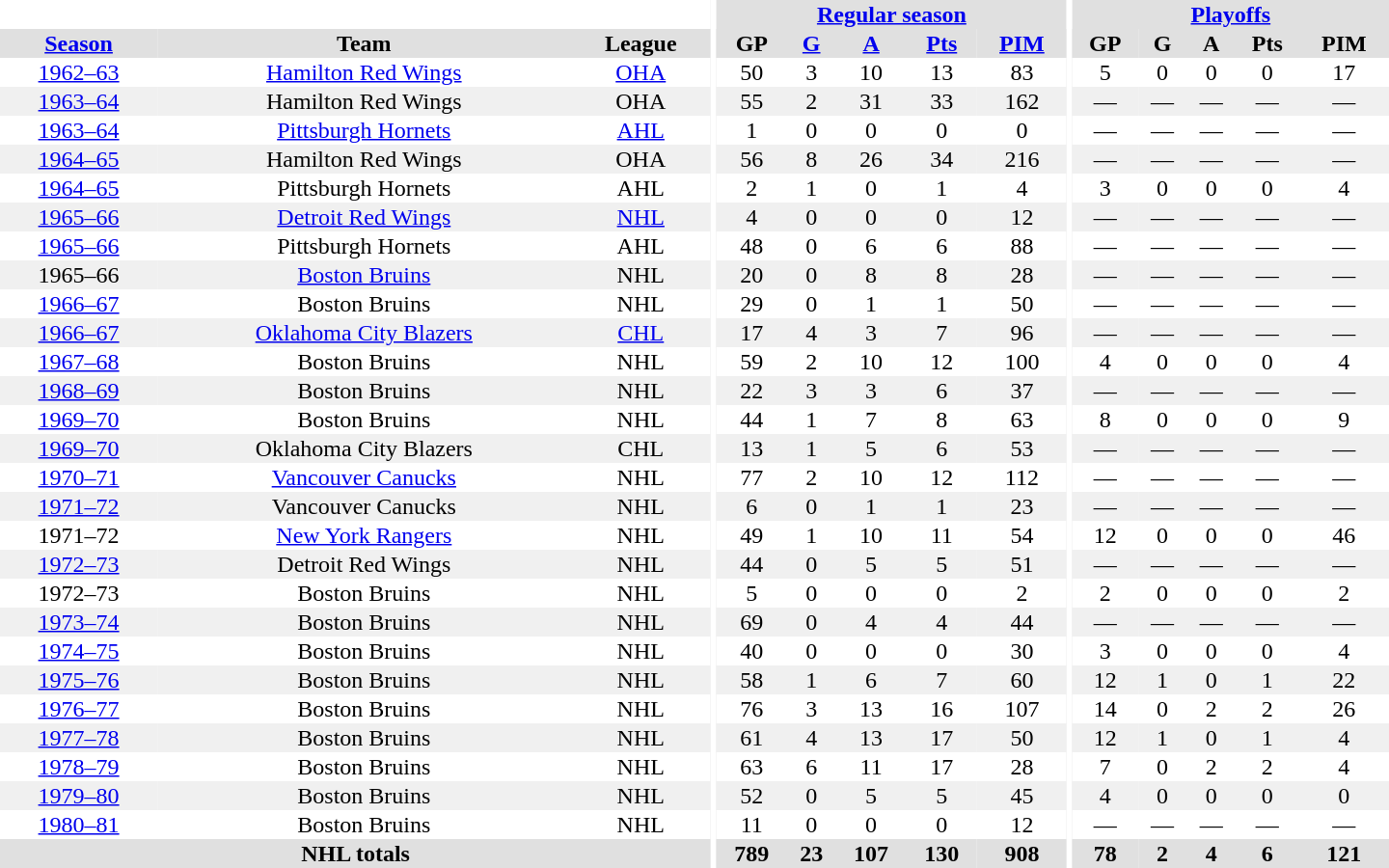<table border="0" cellpadding="1" cellspacing="0" style="text-align:center; width:60em">
<tr bgcolor="#e0e0e0">
<th colspan="3" bgcolor="#ffffff"></th>
<th rowspan="100" bgcolor="#ffffff"></th>
<th colspan="5"><a href='#'>Regular season</a></th>
<th rowspan="100" bgcolor="#ffffff"></th>
<th colspan="5"><a href='#'>Playoffs</a></th>
</tr>
<tr bgcolor="#e0e0e0">
<th><a href='#'>Season</a></th>
<th>Team</th>
<th>League</th>
<th>GP</th>
<th><a href='#'>G</a></th>
<th><a href='#'>A</a></th>
<th><a href='#'>Pts</a></th>
<th><a href='#'>PIM</a></th>
<th>GP</th>
<th>G</th>
<th>A</th>
<th>Pts</th>
<th>PIM</th>
</tr>
<tr>
<td><a href='#'>1962–63</a></td>
<td><a href='#'>Hamilton Red Wings</a></td>
<td><a href='#'>OHA</a></td>
<td>50</td>
<td>3</td>
<td>10</td>
<td>13</td>
<td>83</td>
<td>5</td>
<td>0</td>
<td>0</td>
<td>0</td>
<td>17</td>
</tr>
<tr bgcolor="#f0f0f0">
<td><a href='#'>1963–64</a></td>
<td>Hamilton Red Wings</td>
<td>OHA</td>
<td>55</td>
<td>2</td>
<td>31</td>
<td>33</td>
<td>162</td>
<td>—</td>
<td>—</td>
<td>—</td>
<td>—</td>
<td>—</td>
</tr>
<tr>
<td><a href='#'>1963–64</a></td>
<td><a href='#'>Pittsburgh Hornets</a></td>
<td><a href='#'>AHL</a></td>
<td>1</td>
<td>0</td>
<td>0</td>
<td>0</td>
<td>0</td>
<td>—</td>
<td>—</td>
<td>—</td>
<td>—</td>
<td>—</td>
</tr>
<tr bgcolor="#f0f0f0">
<td><a href='#'>1964–65</a></td>
<td>Hamilton Red Wings</td>
<td>OHA</td>
<td>56</td>
<td>8</td>
<td>26</td>
<td>34</td>
<td>216</td>
<td>—</td>
<td>—</td>
<td>—</td>
<td>—</td>
<td>—</td>
</tr>
<tr>
<td><a href='#'>1964–65</a></td>
<td>Pittsburgh Hornets</td>
<td>AHL</td>
<td>2</td>
<td>1</td>
<td>0</td>
<td>1</td>
<td>4</td>
<td>3</td>
<td>0</td>
<td>0</td>
<td>0</td>
<td>4</td>
</tr>
<tr bgcolor="#f0f0f0">
<td><a href='#'>1965–66</a></td>
<td><a href='#'>Detroit Red Wings</a></td>
<td><a href='#'>NHL</a></td>
<td>4</td>
<td>0</td>
<td>0</td>
<td>0</td>
<td>12</td>
<td>—</td>
<td>—</td>
<td>—</td>
<td>—</td>
<td>—</td>
</tr>
<tr>
<td><a href='#'>1965–66</a></td>
<td>Pittsburgh Hornets</td>
<td>AHL</td>
<td>48</td>
<td>0</td>
<td>6</td>
<td>6</td>
<td>88</td>
<td>—</td>
<td>—</td>
<td>—</td>
<td>—</td>
<td>—</td>
</tr>
<tr bgcolor="#f0f0f0">
<td>1965–66</td>
<td><a href='#'>Boston Bruins</a></td>
<td>NHL</td>
<td>20</td>
<td>0</td>
<td>8</td>
<td>8</td>
<td>28</td>
<td>—</td>
<td>—</td>
<td>—</td>
<td>—</td>
<td>—</td>
</tr>
<tr>
<td><a href='#'>1966–67</a></td>
<td>Boston Bruins</td>
<td>NHL</td>
<td>29</td>
<td>0</td>
<td>1</td>
<td>1</td>
<td>50</td>
<td>—</td>
<td>—</td>
<td>—</td>
<td>—</td>
<td>—</td>
</tr>
<tr bgcolor="#f0f0f0">
<td><a href='#'>1966–67</a></td>
<td><a href='#'>Oklahoma City Blazers</a></td>
<td><a href='#'>CHL</a></td>
<td>17</td>
<td>4</td>
<td>3</td>
<td>7</td>
<td>96</td>
<td>—</td>
<td>—</td>
<td>—</td>
<td>—</td>
<td>—</td>
</tr>
<tr>
<td><a href='#'>1967–68</a></td>
<td>Boston Bruins</td>
<td>NHL</td>
<td>59</td>
<td>2</td>
<td>10</td>
<td>12</td>
<td>100</td>
<td>4</td>
<td>0</td>
<td>0</td>
<td>0</td>
<td>4</td>
</tr>
<tr bgcolor="#f0f0f0">
<td><a href='#'>1968–69</a></td>
<td>Boston Bruins</td>
<td>NHL</td>
<td>22</td>
<td>3</td>
<td>3</td>
<td>6</td>
<td>37</td>
<td>—</td>
<td>—</td>
<td>—</td>
<td>—</td>
<td>—</td>
</tr>
<tr>
<td><a href='#'>1969–70</a></td>
<td>Boston Bruins</td>
<td>NHL</td>
<td>44</td>
<td>1</td>
<td>7</td>
<td>8</td>
<td>63</td>
<td>8</td>
<td>0</td>
<td>0</td>
<td>0</td>
<td>9</td>
</tr>
<tr bgcolor="#f0f0f0">
<td><a href='#'>1969–70</a></td>
<td>Oklahoma City Blazers</td>
<td>CHL</td>
<td>13</td>
<td>1</td>
<td>5</td>
<td>6</td>
<td>53</td>
<td>—</td>
<td>—</td>
<td>—</td>
<td>—</td>
<td>—</td>
</tr>
<tr>
<td><a href='#'>1970–71</a></td>
<td><a href='#'>Vancouver Canucks</a></td>
<td>NHL</td>
<td>77</td>
<td>2</td>
<td>10</td>
<td>12</td>
<td>112</td>
<td>—</td>
<td>—</td>
<td>—</td>
<td>—</td>
<td>—</td>
</tr>
<tr bgcolor="#f0f0f0">
<td><a href='#'>1971–72</a></td>
<td>Vancouver Canucks</td>
<td>NHL</td>
<td>6</td>
<td>0</td>
<td>1</td>
<td>1</td>
<td>23</td>
<td>—</td>
<td>—</td>
<td>—</td>
<td>—</td>
<td>—</td>
</tr>
<tr>
<td>1971–72</td>
<td><a href='#'>New York Rangers</a></td>
<td>NHL</td>
<td>49</td>
<td>1</td>
<td>10</td>
<td>11</td>
<td>54</td>
<td>12</td>
<td>0</td>
<td>0</td>
<td>0</td>
<td>46</td>
</tr>
<tr bgcolor="#f0f0f0">
<td><a href='#'>1972–73</a></td>
<td>Detroit Red Wings</td>
<td>NHL</td>
<td>44</td>
<td>0</td>
<td>5</td>
<td>5</td>
<td>51</td>
<td>—</td>
<td>—</td>
<td>—</td>
<td>—</td>
<td>—</td>
</tr>
<tr>
<td>1972–73</td>
<td>Boston Bruins</td>
<td>NHL</td>
<td>5</td>
<td>0</td>
<td>0</td>
<td>0</td>
<td>2</td>
<td>2</td>
<td>0</td>
<td>0</td>
<td>0</td>
<td>2</td>
</tr>
<tr bgcolor="#f0f0f0">
<td><a href='#'>1973–74</a></td>
<td>Boston Bruins</td>
<td>NHL</td>
<td>69</td>
<td>0</td>
<td>4</td>
<td>4</td>
<td>44</td>
<td>—</td>
<td>—</td>
<td>—</td>
<td>—</td>
<td>—</td>
</tr>
<tr>
<td><a href='#'>1974–75</a></td>
<td>Boston Bruins</td>
<td>NHL</td>
<td>40</td>
<td>0</td>
<td>0</td>
<td>0</td>
<td>30</td>
<td>3</td>
<td>0</td>
<td>0</td>
<td>0</td>
<td>4</td>
</tr>
<tr bgcolor="#f0f0f0">
<td><a href='#'>1975–76</a></td>
<td>Boston Bruins</td>
<td>NHL</td>
<td>58</td>
<td>1</td>
<td>6</td>
<td>7</td>
<td>60</td>
<td>12</td>
<td>1</td>
<td>0</td>
<td>1</td>
<td>22</td>
</tr>
<tr>
<td><a href='#'>1976–77</a></td>
<td>Boston Bruins</td>
<td>NHL</td>
<td>76</td>
<td>3</td>
<td>13</td>
<td>16</td>
<td>107</td>
<td>14</td>
<td>0</td>
<td>2</td>
<td>2</td>
<td>26</td>
</tr>
<tr bgcolor="#f0f0f0">
<td><a href='#'>1977–78</a></td>
<td>Boston Bruins</td>
<td>NHL</td>
<td>61</td>
<td>4</td>
<td>13</td>
<td>17</td>
<td>50</td>
<td>12</td>
<td>1</td>
<td>0</td>
<td>1</td>
<td>4</td>
</tr>
<tr>
<td><a href='#'>1978–79</a></td>
<td>Boston Bruins</td>
<td>NHL</td>
<td>63</td>
<td>6</td>
<td>11</td>
<td>17</td>
<td>28</td>
<td>7</td>
<td>0</td>
<td>2</td>
<td>2</td>
<td>4</td>
</tr>
<tr bgcolor="#f0f0f0">
<td><a href='#'>1979–80</a></td>
<td>Boston Bruins</td>
<td>NHL</td>
<td>52</td>
<td>0</td>
<td>5</td>
<td>5</td>
<td>45</td>
<td>4</td>
<td>0</td>
<td>0</td>
<td>0</td>
<td>0</td>
</tr>
<tr>
<td><a href='#'>1980–81</a></td>
<td>Boston Bruins</td>
<td>NHL</td>
<td>11</td>
<td>0</td>
<td>0</td>
<td>0</td>
<td>12</td>
<td>—</td>
<td>—</td>
<td>—</td>
<td>—</td>
<td>—</td>
</tr>
<tr bgcolor="#e0e0e0">
<th colspan="3">NHL totals</th>
<th>789</th>
<th>23</th>
<th>107</th>
<th>130</th>
<th>908</th>
<th>78</th>
<th>2</th>
<th>4</th>
<th>6</th>
<th>121</th>
</tr>
</table>
